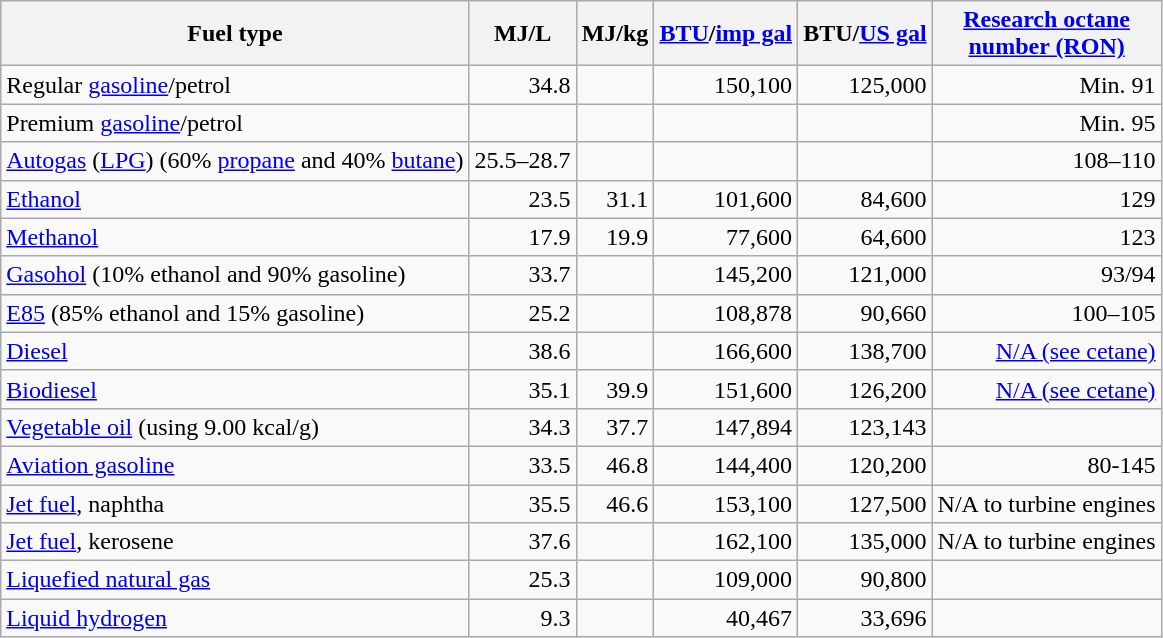<table class="wikitable sortable">
<tr>
<th align = "left">Fuel type</th>
<th align ="right">MJ/L</th>
<th align ="right">MJ/kg</th>
<th align ="right"><a href='#'>BTU</a>/<a href='#'>imp gal</a></th>
<th align ="right">BTU/<a href='#'>US gal</a></th>
<th align ="right"><a href='#'>Research octane<br> number (RON)</a></th>
</tr>
<tr>
<td>Regular <a href='#'>gasoline</a>/petrol</td>
<td align ="right">34.8</td>
<td align ="right"></td>
<td align ="right">150,100</td>
<td align ="right">125,000</td>
<td align ="right">Min. 91</td>
</tr>
<tr>
<td>Premium <a href='#'>gasoline</a>/petrol</td>
<td align ="right"></td>
<td align ="right"></td>
<td align ="right"></td>
<td align ="right"></td>
<td align ="right">Min. 95</td>
</tr>
<tr>
<td><a href='#'>Autogas</a> (<a href='#'>LPG</a>) (60% <a href='#'>propane</a> and 40% <a href='#'>butane</a>)</td>
<td align ="right">25.5–28.7</td>
<td align ="right"></td>
<td align ="right"></td>
<td align ="right"></td>
<td align ="right">108–110</td>
</tr>
<tr>
<td><a href='#'>Ethanol</a></td>
<td align ="right">23.5</td>
<td align ="right">31.1</td>
<td align ="right">101,600</td>
<td align ="right">84,600</td>
<td align ="right">129</td>
</tr>
<tr>
<td><a href='#'>Methanol</a></td>
<td align ="right">17.9</td>
<td align ="right">19.9</td>
<td align ="right">77,600</td>
<td align ="right">64,600</td>
<td align ="right">123</td>
</tr>
<tr>
<td><a href='#'>Gasohol</a> (10% ethanol and 90% gasoline)</td>
<td align ="right">33.7</td>
<td align ="right"></td>
<td align ="right">145,200</td>
<td align ="right">121,000</td>
<td align ="right">93/94</td>
</tr>
<tr>
<td><a href='#'>E85</a> (85% ethanol and 15% gasoline)</td>
<td align ="right">25.2</td>
<td align ="right"></td>
<td align ="right">108,878</td>
<td align ="right">90,660</td>
<td align ="right">100–105</td>
</tr>
<tr>
<td><a href='#'>Diesel</a></td>
<td align ="right">38.6</td>
<td align ="right"></td>
<td align ="right">166,600</td>
<td align ="right">138,700</td>
<td align ="right"><a href='#'>N/A (see cetane)</a></td>
</tr>
<tr>
<td><a href='#'>Biodiesel</a></td>
<td align ="right">35.1</td>
<td align ="right">39.9</td>
<td align ="right">151,600</td>
<td align ="right">126,200</td>
<td align ="right"><a href='#'>N/A (see cetane)</a></td>
</tr>
<tr>
<td><a href='#'>Vegetable oil</a> (using 9.00 kcal/g)</td>
<td align ="right">34.3</td>
<td align ="right">37.7</td>
<td align ="right">147,894</td>
<td align ="right">123,143</td>
<td align ="right"></td>
</tr>
<tr>
<td><a href='#'>Aviation gasoline</a></td>
<td align ="right">33.5</td>
<td align ="right">46.8</td>
<td align ="right">144,400</td>
<td align ="right">120,200</td>
<td align ="right">80-145</td>
</tr>
<tr>
<td><a href='#'>Jet fuel</a>, naphtha</td>
<td align ="right">35.5</td>
<td align ="right">46.6</td>
<td align ="right">153,100</td>
<td align ="right">127,500</td>
<td align ="right">N/A to turbine engines</td>
</tr>
<tr>
<td><a href='#'>Jet fuel</a>, kerosene</td>
<td align ="right">37.6</td>
<td align ="right"></td>
<td align ="right">162,100</td>
<td align ="right">135,000</td>
<td align ="right">N/A to turbine engines</td>
</tr>
<tr>
<td><a href='#'>Liquefied natural gas</a></td>
<td align ="right">25.3</td>
<td align ="right"></td>
<td align ="right">109,000</td>
<td align ="right">90,800</td>
<td align ="right"></td>
</tr>
<tr>
<td><a href='#'>Liquid hydrogen</a></td>
<td align ="right">9.3</td>
<td align ="right"></td>
<td align ="right">40,467</td>
<td align ="right">33,696</td>
<td align ="right"></td>
</tr>
</table>
